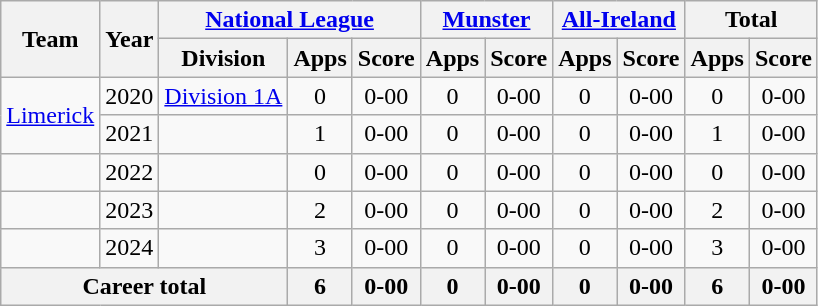<table class="wikitable" style="text-align:center">
<tr>
<th rowspan="2">Team</th>
<th rowspan="2">Year</th>
<th colspan="3"><a href='#'>National League</a></th>
<th colspan="2"><a href='#'>Munster</a></th>
<th colspan="2"><a href='#'>All-Ireland</a></th>
<th colspan="2">Total</th>
</tr>
<tr>
<th>Division</th>
<th>Apps</th>
<th>Score</th>
<th>Apps</th>
<th>Score</th>
<th>Apps</th>
<th>Score</th>
<th>Apps</th>
<th>Score</th>
</tr>
<tr>
<td rowspan="2"><a href='#'>Limerick</a></td>
<td>2020</td>
<td rowspan="1"><a href='#'>Division 1A</a></td>
<td>0</td>
<td>0-00</td>
<td>0</td>
<td>0-00</td>
<td>0</td>
<td>0-00</td>
<td>0</td>
<td>0-00</td>
</tr>
<tr>
<td>2021</td>
<td></td>
<td>1</td>
<td>0-00</td>
<td>0</td>
<td>0-00</td>
<td>0</td>
<td>0-00</td>
<td>1</td>
<td>0-00</td>
</tr>
<tr>
<td></td>
<td>2022</td>
<td></td>
<td>0</td>
<td>0-00</td>
<td>0</td>
<td>0-00</td>
<td>0</td>
<td>0-00</td>
<td>0</td>
<td>0-00</td>
</tr>
<tr>
<td></td>
<td>2023</td>
<td></td>
<td>2</td>
<td>0-00</td>
<td>0</td>
<td>0-00</td>
<td>0</td>
<td>0-00</td>
<td>2</td>
<td>0-00</td>
</tr>
<tr>
<td></td>
<td>2024</td>
<td></td>
<td>3</td>
<td>0-00</td>
<td>0</td>
<td>0-00</td>
<td>0</td>
<td>0-00</td>
<td>3</td>
<td>0-00</td>
</tr>
<tr>
<th colspan="3">Career total</th>
<th>6</th>
<th>0-00</th>
<th>0</th>
<th>0-00</th>
<th>0</th>
<th>0-00</th>
<th>6</th>
<th>0-00</th>
</tr>
</table>
